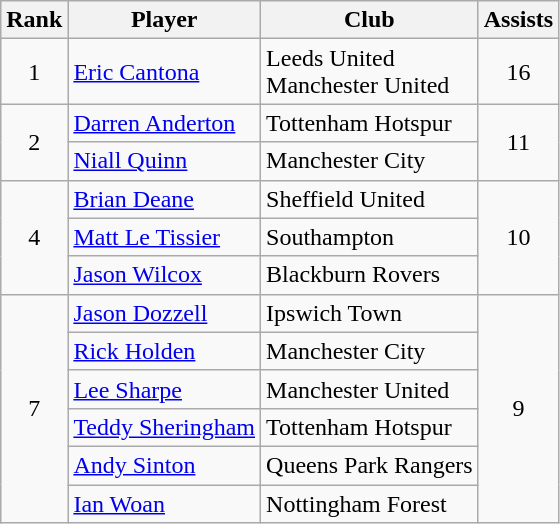<table class="wikitable" style="text-align:center">
<tr>
<th>Rank</th>
<th>Player</th>
<th>Club</th>
<th>Assists</th>
</tr>
<tr>
<td>1</td>
<td style="text-align:left"> <a href='#'>Eric Cantona</a></td>
<td style="text-align:left">Leeds United<br>Manchester United</td>
<td>16</td>
</tr>
<tr>
<td rowspan="2">2</td>
<td style="text-align:left"> <a href='#'>Darren Anderton</a></td>
<td style="text-align:left">Tottenham Hotspur</td>
<td rowspan="2">11</td>
</tr>
<tr>
<td style="text-align:left"> <a href='#'>Niall Quinn</a></td>
<td style="text-align:left">Manchester City</td>
</tr>
<tr>
<td rowspan="3">4</td>
<td style="text-align:left"> <a href='#'>Brian Deane</a></td>
<td style="text-align:left">Sheffield United</td>
<td rowspan="3">10</td>
</tr>
<tr>
<td style="text-align:left"> <a href='#'>Matt Le Tissier</a></td>
<td style="text-align:left">Southampton</td>
</tr>
<tr>
<td style="text-align:left"> <a href='#'>Jason Wilcox</a></td>
<td style="text-align:left">Blackburn Rovers</td>
</tr>
<tr>
<td rowspan="6">7</td>
<td style="text-align:left"> <a href='#'>Jason Dozzell</a></td>
<td style="text-align:left">Ipswich Town</td>
<td rowspan="6">9</td>
</tr>
<tr>
<td style="text-align:left"> <a href='#'>Rick Holden</a></td>
<td style="text-align:left">Manchester City</td>
</tr>
<tr>
<td style="text-align:left"> <a href='#'>Lee Sharpe</a></td>
<td style="text-align:left">Manchester United</td>
</tr>
<tr>
<td style="text-align:left"> <a href='#'>Teddy Sheringham</a></td>
<td style="text-align:left">Tottenham Hotspur</td>
</tr>
<tr>
<td style="text-align:left"> <a href='#'>Andy Sinton</a></td>
<td style="text-align:left">Queens Park Rangers</td>
</tr>
<tr>
<td style="text-align:left"> <a href='#'>Ian Woan</a></td>
<td style="text-align:left">Nottingham Forest</td>
</tr>
</table>
